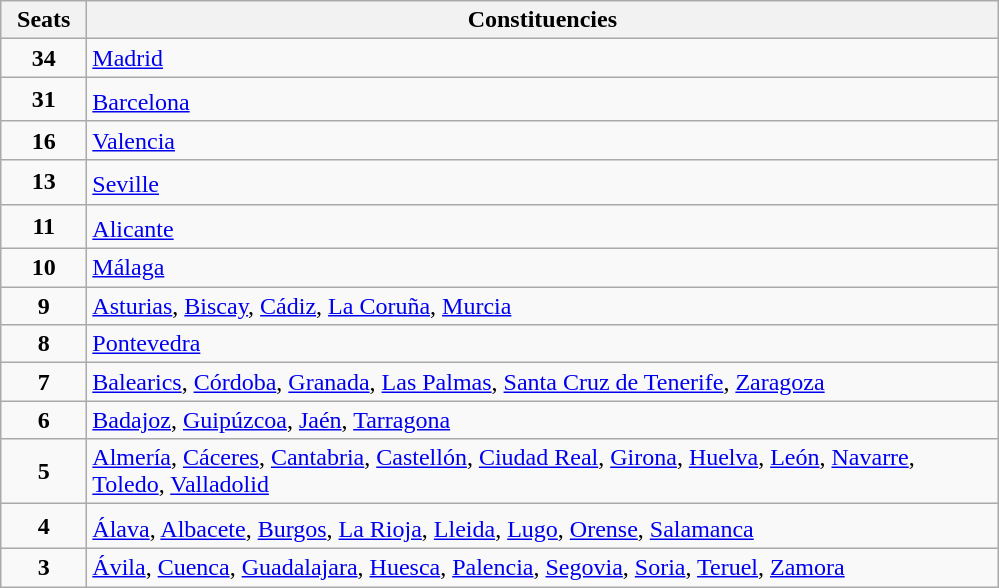<table class="wikitable" style="text-align:left;">
<tr>
<th width="50">Seats</th>
<th width="600">Constituencies</th>
</tr>
<tr>
<td align="center"><strong>34</strong></td>
<td><a href='#'>Madrid</a></td>
</tr>
<tr>
<td align="center"><strong>31</strong></td>
<td><a href='#'>Barcelona</a><sup></sup></td>
</tr>
<tr>
<td align="center"><strong>16</strong></td>
<td><a href='#'>Valencia</a></td>
</tr>
<tr>
<td align="center"><strong>13</strong></td>
<td><a href='#'>Seville</a><sup></sup></td>
</tr>
<tr>
<td align="center"><strong>11</strong></td>
<td><a href='#'>Alicante</a><sup></sup></td>
</tr>
<tr>
<td align="center"><strong>10</strong></td>
<td><a href='#'>Málaga</a></td>
</tr>
<tr>
<td align="center"><strong>9</strong></td>
<td><a href='#'>Asturias</a>, <a href='#'>Biscay</a>, <a href='#'>Cádiz</a>, <a href='#'>La Coruña</a>, <a href='#'>Murcia</a></td>
</tr>
<tr>
<td align="center"><strong>8</strong></td>
<td><a href='#'>Pontevedra</a></td>
</tr>
<tr>
<td align="center"><strong>7</strong></td>
<td><a href='#'>Balearics</a>, <a href='#'>Córdoba</a>, <a href='#'>Granada</a>, <a href='#'>Las Palmas</a>, <a href='#'>Santa Cruz de Tenerife</a>, <a href='#'>Zaragoza</a></td>
</tr>
<tr>
<td align="center"><strong>6</strong></td>
<td><a href='#'>Badajoz</a>, <a href='#'>Guipúzcoa</a>, <a href='#'>Jaén</a>, <a href='#'>Tarragona</a></td>
</tr>
<tr>
<td align="center"><strong>5</strong></td>
<td><a href='#'>Almería</a>, <a href='#'>Cáceres</a>, <a href='#'>Cantabria</a>, <a href='#'>Castellón</a>, <a href='#'>Ciudad Real</a>, <a href='#'>Girona</a>, <a href='#'>Huelva</a>, <a href='#'>León</a>, <a href='#'>Navarre</a>, <a href='#'>Toledo</a>, <a href='#'>Valladolid</a></td>
</tr>
<tr>
<td align="center"><strong>4</strong></td>
<td><a href='#'>Álava</a>, <a href='#'>Albacete</a>, <a href='#'>Burgos</a>, <a href='#'>La Rioja</a>, <a href='#'>Lleida</a>, <a href='#'>Lugo</a><sup></sup>, <a href='#'>Orense</a>, <a href='#'>Salamanca</a></td>
</tr>
<tr>
<td align="center"><strong>3</strong></td>
<td><a href='#'>Ávila</a>, <a href='#'>Cuenca</a>, <a href='#'>Guadalajara</a>, <a href='#'>Huesca</a>, <a href='#'>Palencia</a>, <a href='#'>Segovia</a>, <a href='#'>Soria</a>, <a href='#'>Teruel</a>, <a href='#'>Zamora</a></td>
</tr>
</table>
